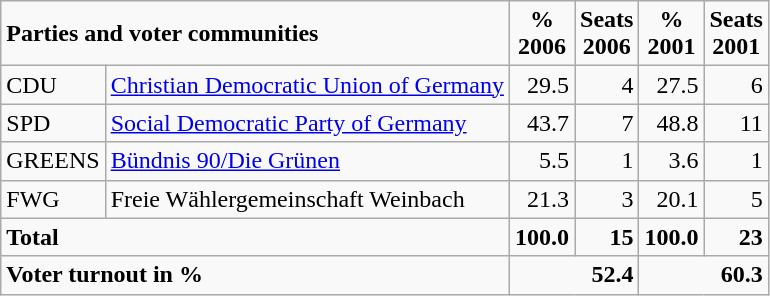<table class="wikitable">
<tr --  class="hintergrundfarbe5">
<td colspan="2"><strong>Parties and voter communities</strong></td>
<td align="center"><strong>%<br>2006</strong></td>
<td align="center"><strong>Seats<br>2006</strong></td>
<td align="center"><strong>%<br>2001</strong></td>
<td align="center"><strong>Seats<br>2001</strong></td>
</tr>
<tr --->
<td>CDU</td>
<td><a href='#'>Christian Democratic Union of Germany</a></td>
<td align="right">29.5</td>
<td align="right">4</td>
<td align="right">27.5</td>
<td align="right">6</td>
</tr>
<tr --->
<td>SPD</td>
<td><a href='#'>Social Democratic Party of Germany</a></td>
<td align="right">43.7</td>
<td align="right">7</td>
<td align="right">48.8</td>
<td align="right">11</td>
</tr>
<tr --->
<td>GREENS</td>
<td><a href='#'>Bündnis 90/Die Grünen</a></td>
<td align="right">5.5</td>
<td align="right">1</td>
<td align="right">3.6</td>
<td align="right">1</td>
</tr>
<tr --->
<td>FWG</td>
<td>Freie Wählergemeinschaft Weinbach</td>
<td align="right">21.3</td>
<td align="right">3</td>
<td align="right">20.1</td>
<td align="right">5</td>
</tr>
<tr -- class="hintergrundfarbe5">
<td colspan="2"><strong>Total</strong></td>
<td align="right"><strong>100.0</strong></td>
<td align="right"><strong>15</strong></td>
<td align="right"><strong>100.0</strong></td>
<td align="right"><strong>23</strong></td>
</tr>
<tr -- class="hintergrundfarbe5">
<td colspan="2"><strong>Voter turnout in %</strong></td>
<td colspan="2" align="right"><strong>52.4</strong></td>
<td colspan="2" align="right"><strong>60.3</strong></td>
</tr>
</table>
